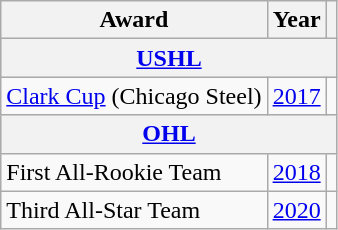<table class="wikitable">
<tr>
<th>Award</th>
<th>Year</th>
<th></th>
</tr>
<tr ALIGN="center" bgcolor="#e0e0e0">
<th colspan="3"><a href='#'>USHL</a></th>
</tr>
<tr>
<td><a href='#'>Clark Cup</a> (Chicago Steel)</td>
<td><a href='#'>2017</a></td>
<td></td>
</tr>
<tr ALIGN="center" bgcolor="#e0e0e0">
<th colspan="3"><a href='#'>OHL</a></th>
</tr>
<tr>
<td>First All-Rookie Team</td>
<td><a href='#'>2018</a></td>
<td></td>
</tr>
<tr>
<td>Third All-Star Team</td>
<td><a href='#'>2020</a></td>
<td></td>
</tr>
</table>
